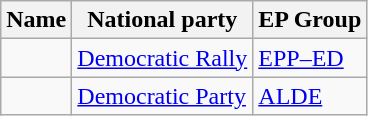<table class="sortable wikitable">
<tr>
<th>Name</th>
<th>National party</th>
<th>EP Group</th>
</tr>
<tr>
<td></td>
<td> <a href='#'>Democratic Rally</a></td>
<td> <a href='#'>EPP–ED</a></td>
</tr>
<tr>
<td></td>
<td> <a href='#'>Democratic Party</a></td>
<td> <a href='#'>ALDE</a></td>
</tr>
</table>
